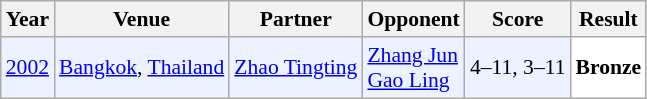<table class="sortable wikitable" style="font-size: 90%;">
<tr>
<th>Year</th>
<th>Venue</th>
<th>Partner</th>
<th>Opponent</th>
<th>Score</th>
<th>Result</th>
</tr>
<tr style="background:#ECF2FF">
<td align="center"><a href='#'>2002</a></td>
<td align="left"><a href='#'>Bangkok</a>, <a href='#'>Thailand</a></td>
<td align="left"> <a href='#'>Zhao Tingting</a></td>
<td align="left"> <a href='#'>Zhang Jun</a> <br>  <a href='#'>Gao Ling</a></td>
<td align="left">4–11, 3–11</td>
<td style="text-align:left; background:white"> <strong>Bronze</strong></td>
</tr>
</table>
